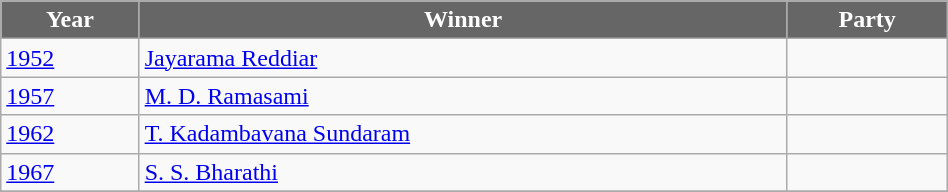<table class="wikitable" width="50%">
<tr>
<th style="background-color:#666666; color:white">Year</th>
<th style="background-color:#666666; color:white">Winner</th>
<th style="background-color:#666666; color:white" colspan="2">Party</th>
</tr>
<tr>
<td><a href='#'>1952</a></td>
<td><a href='#'>Jayarama Reddiar</a></td>
<td></td>
</tr>
<tr>
<td><a href='#'>1957</a></td>
<td><a href='#'>M. D. Ramasami</a></td>
<td></td>
</tr>
<tr>
<td><a href='#'>1962</a></td>
<td><a href='#'>T. Kadambavana Sundaram</a></td>
<td></td>
</tr>
<tr>
<td><a href='#'>1967</a></td>
<td><a href='#'>S. S. Bharathi</a></td>
<td></td>
</tr>
<tr>
</tr>
</table>
